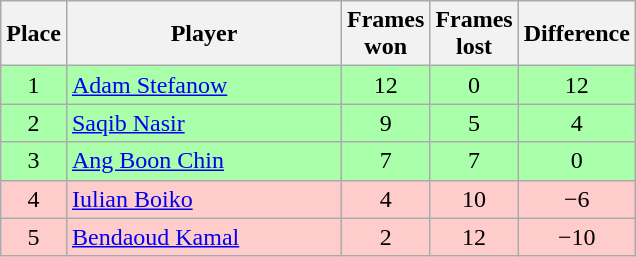<table class="wikitable sortable" style="text-align: center;">
<tr>
<th width=20>Place</th>
<th width=176>Player</th>
<th width=20>Frames won</th>
<th width=20>Frames lost</th>
<th width=20>Difference</th>
</tr>
<tr style="background:#aaffaa;">
<td>1</td>
<td style="text-align:left;"> <a href='#'>Adam Stefanow</a></td>
<td>12</td>
<td>0</td>
<td>12</td>
</tr>
<tr style="background:#aaffaa;">
<td>2</td>
<td style="text-align:left;"> <a href='#'>Saqib Nasir</a></td>
<td>9</td>
<td>5</td>
<td>4</td>
</tr>
<tr style="background:#aaffaa;">
<td>3</td>
<td style="text-align:left;"> <a href='#'>Ang Boon Chin</a></td>
<td>7</td>
<td>7</td>
<td>0</td>
</tr>
<tr style="background:#fcc;">
<td>4</td>
<td style="text-align:left;"> <a href='#'>Iulian Boiko</a></td>
<td>4</td>
<td>10</td>
<td>−6</td>
</tr>
<tr style="background:#fcc;">
<td>5</td>
<td style="text-align:left;"> <a href='#'>Bendaoud Kamal</a></td>
<td>2</td>
<td>12</td>
<td>−10</td>
</tr>
</table>
